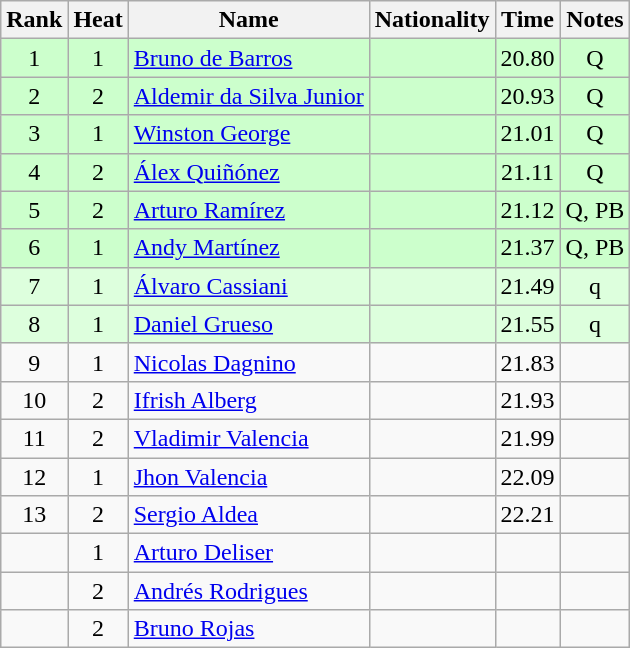<table class="wikitable sortable" style="text-align:center">
<tr>
<th>Rank</th>
<th>Heat</th>
<th>Name</th>
<th>Nationality</th>
<th>Time</th>
<th>Notes</th>
</tr>
<tr bgcolor=ccffcc>
<td>1</td>
<td>1</td>
<td align=left><a href='#'>Bruno de Barros</a></td>
<td align=left></td>
<td>20.80</td>
<td>Q</td>
</tr>
<tr bgcolor=ccffcc>
<td>2</td>
<td>2</td>
<td align=left><a href='#'>Aldemir da Silva Junior</a></td>
<td align=left></td>
<td>20.93</td>
<td>Q</td>
</tr>
<tr bgcolor=ccffcc>
<td>3</td>
<td>1</td>
<td align=left><a href='#'>Winston George</a></td>
<td align=left></td>
<td>21.01</td>
<td>Q</td>
</tr>
<tr bgcolor=ccffcc>
<td>4</td>
<td>2</td>
<td align=left><a href='#'>Álex Quiñónez</a></td>
<td align=left></td>
<td>21.11</td>
<td>Q</td>
</tr>
<tr bgcolor=ccffcc>
<td>5</td>
<td>2</td>
<td align=left><a href='#'>Arturo Ramírez</a></td>
<td align=left></td>
<td>21.12</td>
<td>Q, PB</td>
</tr>
<tr bgcolor=ccffcc>
<td>6</td>
<td>1</td>
<td align=left><a href='#'>Andy Martínez</a></td>
<td align=left></td>
<td>21.37</td>
<td>Q, PB</td>
</tr>
<tr bgcolor=ddffdd>
<td>7</td>
<td>1</td>
<td align=left><a href='#'>Álvaro Cassiani</a></td>
<td align=left></td>
<td>21.49</td>
<td>q</td>
</tr>
<tr bgcolor=ddffdd>
<td>8</td>
<td>1</td>
<td align=left><a href='#'>Daniel Grueso</a></td>
<td align=left></td>
<td>21.55</td>
<td>q</td>
</tr>
<tr>
<td>9</td>
<td>1</td>
<td align=left><a href='#'>Nicolas Dagnino</a></td>
<td align=left></td>
<td>21.83</td>
<td></td>
</tr>
<tr>
<td>10</td>
<td>2</td>
<td align=left><a href='#'>Ifrish Alberg</a></td>
<td align=left></td>
<td>21.93</td>
<td></td>
</tr>
<tr>
<td>11</td>
<td>2</td>
<td align=left><a href='#'>Vladimir Valencia</a></td>
<td align=left></td>
<td>21.99</td>
<td></td>
</tr>
<tr>
<td>12</td>
<td>1</td>
<td align=left><a href='#'>Jhon Valencia</a></td>
<td align=left></td>
<td>22.09</td>
<td></td>
</tr>
<tr>
<td>13</td>
<td>2</td>
<td align=left><a href='#'>Sergio Aldea</a></td>
<td align=left></td>
<td>22.21</td>
<td></td>
</tr>
<tr>
<td></td>
<td>1</td>
<td align=left><a href='#'>Arturo Deliser</a></td>
<td align=left></td>
<td></td>
<td></td>
</tr>
<tr>
<td></td>
<td>2</td>
<td align=left><a href='#'>Andrés Rodrigues</a></td>
<td align=left></td>
<td></td>
<td></td>
</tr>
<tr>
<td></td>
<td>2</td>
<td align=left><a href='#'>Bruno Rojas</a></td>
<td align=left></td>
<td></td>
<td></td>
</tr>
</table>
